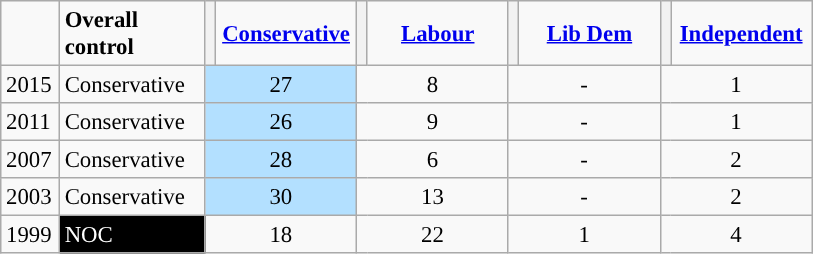<table class="wikitable" style="text-align:left; padding-left:1em; font-size: 95%">
<tr>
<td width=32></td>
<td width=90><strong>Overall control</strong></td>
<th style="background-color: "></th>
<td width=87 align="center"><strong><a href='#'>Conservative</a></strong></td>
<th style="background-color: "></th>
<td width=87 align="center"><strong><a href='#'>Labour</a></strong></td>
<th style="background-color: "></th>
<td width=87 align="center"><strong><a href='#'>Lib Dem</a></strong></td>
<th style="background-color: "></th>
<td width=87 align="center"><strong><a href='#'>Independent</a></strong></td>
</tr>
<tr>
<td>2015</td>
<td style="background:">Conservative</td>
<td colspan=2 align="center" style="background:#B3E0FF">27</td>
<td colspan=2 align="center">8</td>
<td colspan=2 align="center">-</td>
<td colspan=2 align="center">1</td>
</tr>
<tr>
<td>2011</td>
<td style="background:">Conservative</td>
<td colspan=2 align="center" style="background:#B3E0FF">26</td>
<td colspan=2 align="center">9</td>
<td colspan=2 align="center">-</td>
<td colspan=2 align="center">1</td>
</tr>
<tr>
<td>2007</td>
<td style="background:">Conservative</td>
<td colspan=2 align="center" style="background:#B3E0FF">28</td>
<td colspan=2 align="center">6</td>
<td colspan=2 align="center">-</td>
<td colspan=2 align="center">2</td>
</tr>
<tr>
<td>2003</td>
<td style="background:">Conservative</td>
<td colspan=2 align="center" style="background:#B3E0FF">30</td>
<td colspan=2 align="center">13</td>
<td colspan=2 align="center">-</td>
<td colspan=2 align="center">2</td>
</tr>
<tr>
<td>1999</td>
<td style="background:black; color:white">NOC</td>
<td colspan=2 align="center">18</td>
<td colspan=2 align="center">22</td>
<td colspan=2 align="center">1</td>
<td colspan=2 align="center">4</td>
</tr>
</table>
